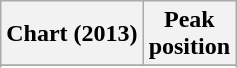<table class="wikitable sortable plainrowheaders" style="text-align:center">
<tr>
<th scope="col">Chart (2013)</th>
<th scope="col">Peak<br> position</th>
</tr>
<tr>
</tr>
<tr>
</tr>
<tr>
</tr>
<tr>
</tr>
</table>
